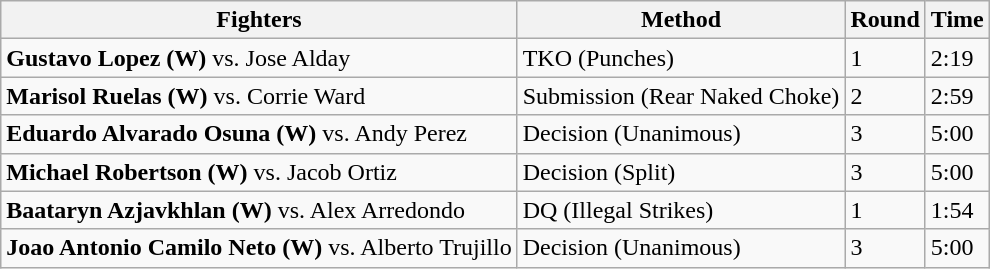<table class="wikitable">
<tr>
<th>Fighters</th>
<th>Method</th>
<th>Round</th>
<th>Time</th>
</tr>
<tr>
<td><strong>Gustavo Lopez (W)</strong> vs. Jose Alday</td>
<td>TKO (Punches)</td>
<td>1</td>
<td>2:19</td>
</tr>
<tr>
<td><strong>Marisol Ruelas (W)</strong> vs. Corrie Ward</td>
<td>Submission (Rear Naked Choke)</td>
<td>2</td>
<td>2:59</td>
</tr>
<tr>
<td><strong>Eduardo Alvarado Osuna (W)</strong> vs. Andy Perez</td>
<td>Decision (Unanimous)</td>
<td>3</td>
<td>5:00</td>
</tr>
<tr>
<td><strong>Michael Robertson (W)</strong> vs. Jacob Ortiz</td>
<td>Decision (Split)</td>
<td>3</td>
<td>5:00</td>
</tr>
<tr>
<td><strong>Baataryn Azjavkhlan (W)</strong> vs. Alex Arredondo</td>
<td>DQ (Illegal Strikes)</td>
<td>1</td>
<td>1:54</td>
</tr>
<tr>
<td><strong>Joao Antonio Camilo Neto (W)</strong> vs. Alberto Trujillo</td>
<td>Decision (Unanimous)</td>
<td>3</td>
<td>5:00</td>
</tr>
</table>
